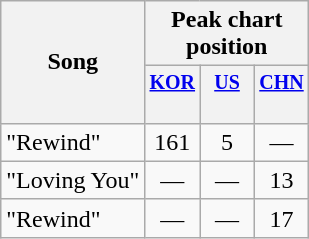<table class="wikitable sortable" style="text-align:center;">
<tr>
<th rowspan="2">Song</th>
<th colspan="3">Peak chart position</th>
</tr>
<tr style="font-size:smaller;">
<th width="30"><a href='#'>KOR<br></a><br></th>
<th width="30"><a href='#'>US<br></a><br></th>
<th width="30"><a href='#'>CHN<br></a><br></th>
</tr>
<tr>
<td align="left">"Rewind"<br></td>
<td>161</td>
<td>5</td>
<td>—</td>
</tr>
<tr>
<td align="left">"Loving You"<br></td>
<td>—</td>
<td>—</td>
<td>13</td>
</tr>
<tr>
<td align="left">"Rewind"<br></td>
<td>—</td>
<td>—</td>
<td>17</td>
</tr>
</table>
